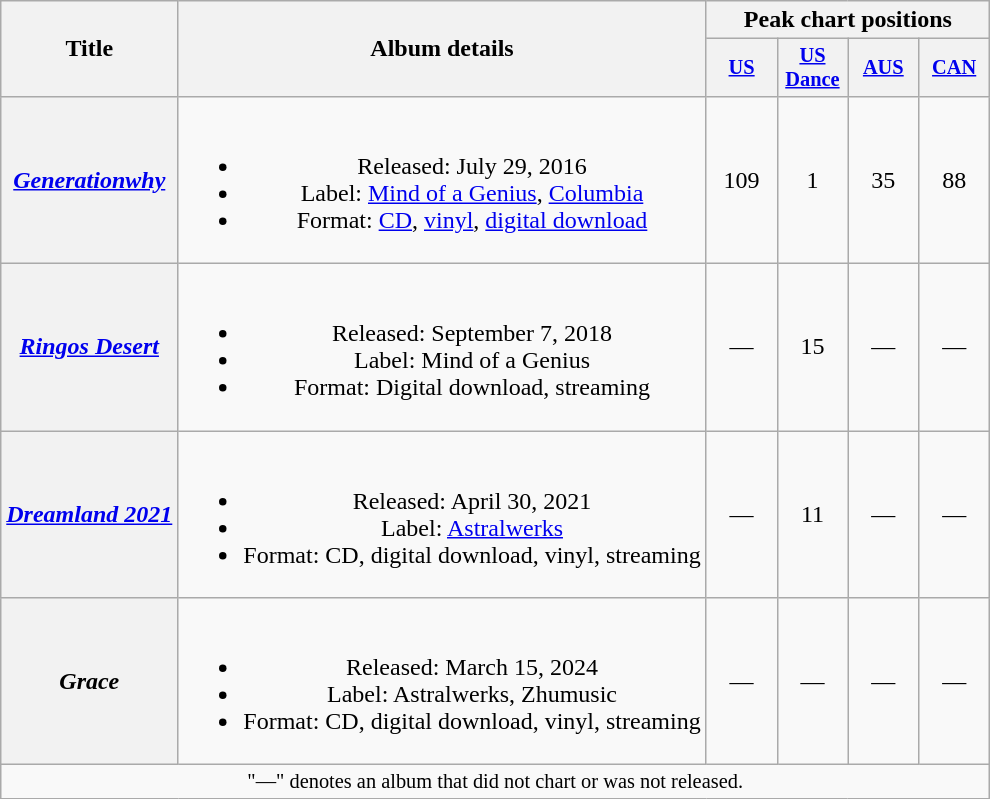<table class="wikitable plainrowheaders" style="text-align:center;">
<tr>
<th scope="col" rowspan="2">Title</th>
<th scope="col" rowspan="2">Album details</th>
<th scope="col" colspan="4">Peak chart positions</th>
</tr>
<tr>
<th scope="col" style="width:3em;font-size:85%;"><a href='#'>US</a><br></th>
<th scope="col" style="width:3em;font-size:85%;"><a href='#'>US<br>Dance</a><br></th>
<th scope="col" style="width:3em;font-size:85%;"><a href='#'>AUS</a><br></th>
<th scope="col" style="width:3em;font-size:85%;"><a href='#'>CAN</a><br></th>
</tr>
<tr>
<th scope="row"><em><a href='#'>Generationwhy</a></em></th>
<td><br><ul><li>Released: July 29, 2016</li><li>Label: <a href='#'>Mind of a Genius</a>, <a href='#'>Columbia</a></li><li>Format: <a href='#'>CD</a>, <a href='#'>vinyl</a>, <a href='#'>digital download</a></li></ul></td>
<td>109</td>
<td>1</td>
<td>35</td>
<td>88</td>
</tr>
<tr>
<th scope="row"><em><a href='#'>Ringos Desert</a></em></th>
<td><br><ul><li>Released: September 7, 2018</li><li>Label: Mind of a Genius</li><li>Format: Digital download, streaming</li></ul></td>
<td>—</td>
<td>15</td>
<td>—</td>
<td>—</td>
</tr>
<tr>
<th scope="row"><em><a href='#'>Dreamland 2021</a></em></th>
<td><br><ul><li>Released: April 30, 2021</li><li>Label: <a href='#'>Astralwerks</a></li><li>Format: CD, digital download, vinyl, streaming</li></ul></td>
<td>—</td>
<td>11</td>
<td>—</td>
<td>—</td>
</tr>
<tr>
<th scope="row"><em>Grace</em></th>
<td><br><ul><li>Released: March 15, 2024</li><li>Label: Astralwerks, Zhumusic</li><li>Format: CD, digital download, vinyl, streaming</li></ul></td>
<td>—</td>
<td>—</td>
<td>—</td>
<td>—</td>
</tr>
<tr>
<td colspan="6" style="font-size:85%">"—" denotes an album that did not chart or was not released.</td>
</tr>
</table>
